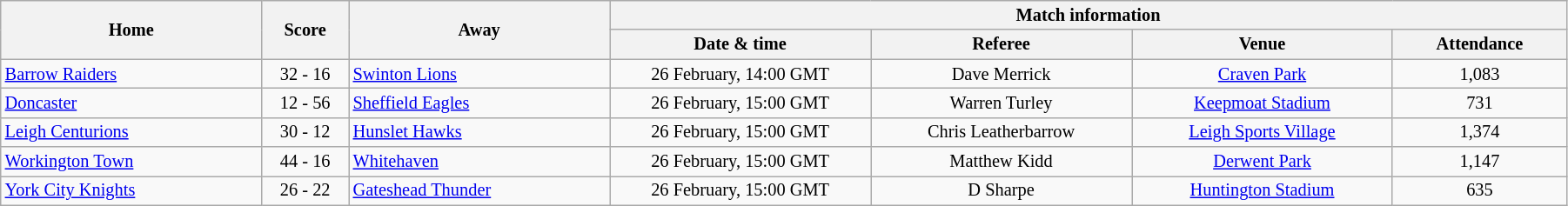<table class="wikitable" style="text-align: center; font-size:85%;"  cellpadding=3 cellspacing=0 width=95%>
<tr>
<th rowspan=2 width=15%>Home</th>
<th rowspan=2 width=5%>Score</th>
<th rowspan=2 width=15%>Away</th>
<th colspan=4>Match information</th>
</tr>
<tr>
<th width=15%>Date & time</th>
<th width=15%>Referee</th>
<th width=15%>Venue</th>
<th width=10%>Attendance</th>
</tr>
<tr>
<td align=left> <a href='#'>Barrow Raiders</a></td>
<td>32 - 16</td>
<td align=left> <a href='#'>Swinton Lions</a></td>
<td>26 February, 14:00 GMT</td>
<td>Dave Merrick</td>
<td><a href='#'>Craven Park</a></td>
<td>1,083</td>
</tr>
<tr>
<td align=left> <a href='#'>Doncaster</a></td>
<td>12 - 56</td>
<td align=left> <a href='#'>Sheffield Eagles</a></td>
<td>26 February, 15:00 GMT</td>
<td>Warren Turley</td>
<td><a href='#'>Keepmoat Stadium</a></td>
<td>731</td>
</tr>
<tr>
<td align=left> <a href='#'>Leigh Centurions</a></td>
<td>30 - 12</td>
<td align=left> <a href='#'>Hunslet Hawks</a></td>
<td>26 February, 15:00 GMT</td>
<td>Chris Leatherbarrow</td>
<td><a href='#'>Leigh Sports Village</a></td>
<td>1,374</td>
</tr>
<tr>
<td align=left> <a href='#'>Workington Town</a></td>
<td>44 - 16</td>
<td align=left> <a href='#'>Whitehaven</a></td>
<td>26 February, 15:00 GMT</td>
<td>Matthew Kidd</td>
<td><a href='#'>Derwent Park</a></td>
<td>1,147</td>
</tr>
<tr>
<td align=left> <a href='#'>York City Knights</a></td>
<td>26 - 22</td>
<td align=left> <a href='#'>Gateshead Thunder</a></td>
<td>26 February, 15:00 GMT</td>
<td>D Sharpe</td>
<td><a href='#'>Huntington Stadium</a></td>
<td>635</td>
</tr>
</table>
